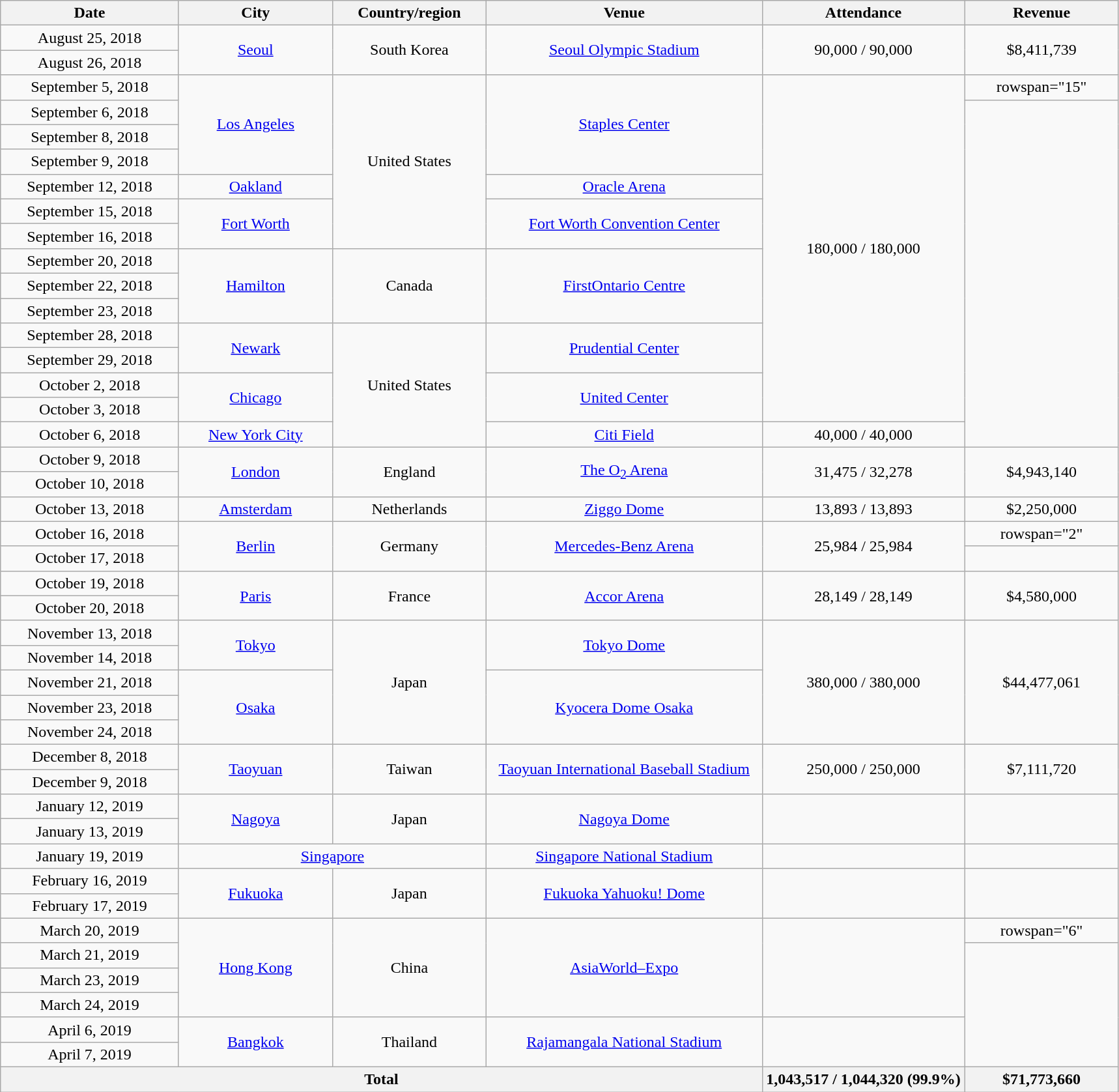<table class="wikitable" style="text-align:center;">
<tr ">
<th width="175">Date</th>
<th width="150">City</th>
<th width="150">Country/region</th>
<th width="275">Venue</th>
<th width="200">Attendance</th>
<th width="150">Revenue</th>
</tr>
<tr>
<td>August 25, 2018</td>
<td rowspan="2"><a href='#'>Seoul</a></td>
<td rowspan="2">South Korea</td>
<td rowspan="2"><a href='#'>Seoul Olympic Stadium</a></td>
<td rowspan="2">90,000 / 90,000</td>
<td rowspan="2">$8,411,739</td>
</tr>
<tr>
<td>August 26, 2018</td>
</tr>
<tr>
<td>September 5, 2018</td>
<td rowspan="4"><a href='#'>Los Angeles</a></td>
<td rowspan="7">United States</td>
<td rowspan="4"><a href='#'>Staples Center</a></td>
<td rowspan="14">180,000 / 180,000</td>
<td>rowspan="15" </td>
</tr>
<tr>
<td>September 6, 2018</td>
</tr>
<tr>
<td>September 8, 2018</td>
</tr>
<tr>
<td>September 9, 2018</td>
</tr>
<tr>
<td>September 12, 2018</td>
<td><a href='#'>Oakland</a></td>
<td><a href='#'>Oracle Arena</a></td>
</tr>
<tr>
<td>September 15, 2018</td>
<td rowspan="2"><a href='#'>Fort Worth</a></td>
<td rowspan="2"><a href='#'>Fort Worth Convention Center</a></td>
</tr>
<tr>
<td>September 16, 2018</td>
</tr>
<tr>
<td>September 20, 2018</td>
<td rowspan="3"><a href='#'>Hamilton</a></td>
<td rowspan="3">Canada</td>
<td rowspan="3"><a href='#'>FirstOntario Centre</a></td>
</tr>
<tr>
<td>September 22, 2018</td>
</tr>
<tr>
<td>September 23, 2018</td>
</tr>
<tr>
<td>September 28, 2018</td>
<td rowspan="2"><a href='#'>Newark</a></td>
<td rowspan="5">United States</td>
<td rowspan="2"><a href='#'>Prudential Center</a></td>
</tr>
<tr>
<td>September 29, 2018</td>
</tr>
<tr>
<td>October 2, 2018</td>
<td rowspan="2"><a href='#'>Chicago</a></td>
<td rowspan="2"><a href='#'>United Center</a></td>
</tr>
<tr>
<td>October 3, 2018</td>
</tr>
<tr>
<td>October 6, 2018</td>
<td><a href='#'>New York City</a></td>
<td><a href='#'>Citi Field</a></td>
<td>40,000 / 40,000</td>
</tr>
<tr>
<td>October 9, 2018</td>
<td rowspan="2"><a href='#'>London</a></td>
<td rowspan="2">England</td>
<td rowspan="2"><a href='#'>The O<sub>2</sub> Arena</a></td>
<td rowspan="2">31,475 / 32,278</td>
<td rowspan="2">$4,943,140</td>
</tr>
<tr>
<td>October 10, 2018</td>
</tr>
<tr>
<td>October 13, 2018</td>
<td><a href='#'>Amsterdam</a></td>
<td>Netherlands</td>
<td><a href='#'>Ziggo Dome</a></td>
<td rowspan="1">13,893 / 13,893</td>
<td>$2,250,000</td>
</tr>
<tr>
<td>October 16, 2018</td>
<td rowspan="2"><a href='#'>Berlin</a></td>
<td rowspan="2">Germany</td>
<td rowspan="2"><a href='#'>Mercedes-Benz Arena</a></td>
<td rowspan="2">25,984 / 25,984</td>
<td>rowspan="2" </td>
</tr>
<tr>
<td>October 17, 2018</td>
</tr>
<tr>
<td>October 19, 2018</td>
<td rowspan="2"><a href='#'>Paris</a></td>
<td rowspan="2">France</td>
<td rowspan="2"><a href='#'>Accor Arena</a></td>
<td rowspan="2">28,149 / 28,149</td>
<td rowspan="2">$4,580,000</td>
</tr>
<tr>
<td>October 20, 2018</td>
</tr>
<tr>
<td>November 13, 2018</td>
<td rowspan="2"><a href='#'>Tokyo</a></td>
<td rowspan="5">Japan</td>
<td rowspan="2"><a href='#'>Tokyo Dome</a></td>
<td rowspan="5">380,000 / 380,000</td>
<td rowspan="5">$44,477,061</td>
</tr>
<tr>
<td>November 14, 2018</td>
</tr>
<tr>
<td>November 21, 2018</td>
<td rowspan="3"><a href='#'>Osaka</a></td>
<td rowspan="3"><a href='#'>Kyocera Dome Osaka</a></td>
</tr>
<tr>
<td>November 23, 2018</td>
</tr>
<tr>
<td>November 24, 2018</td>
</tr>
<tr>
<td>December 8, 2018</td>
<td rowspan="2"><a href='#'>Taoyuan</a></td>
<td rowspan="2">Taiwan</td>
<td rowspan="2"><a href='#'>Taoyuan International Baseball Stadium</a></td>
<td rowspan="2">250,000 / 250,000</td>
<td rowspan="2">$7,111,720</td>
</tr>
<tr>
<td>December 9, 2018</td>
</tr>
<tr>
<td>January 12, 2019</td>
<td rowspan="2"><a href='#'>Nagoya</a></td>
<td rowspan="2">Japan</td>
<td rowspan="2"><a href='#'>Nagoya Dome</a></td>
<td rowspan="2"></td>
<td rowspan="2"></td>
</tr>
<tr>
<td>January 13, 2019</td>
</tr>
<tr>
<td>January 19, 2019</td>
<td colspan="2"><a href='#'>Singapore</a></td>
<td><a href='#'>Singapore National Stadium</a></td>
<td></td>
<td></td>
</tr>
<tr>
<td>February 16, 2019</td>
<td rowspan="2"><a href='#'>Fukuoka</a></td>
<td rowspan="2">Japan</td>
<td rowspan="2"><a href='#'>Fukuoka Yahuoku! Dome</a></td>
<td rowspan="2"></td>
<td rowspan="2"></td>
</tr>
<tr>
<td>February 17, 2019</td>
</tr>
<tr>
<td>March 20, 2019</td>
<td rowspan="4"><a href='#'>Hong Kong</a></td>
<td rowspan="4">China</td>
<td rowspan="4"><a href='#'>AsiaWorld–Expo</a></td>
<td rowspan="4"></td>
<td>rowspan="6" </td>
</tr>
<tr>
<td>March 21, 2019</td>
</tr>
<tr>
<td>March 23, 2019</td>
</tr>
<tr>
<td>March 24, 2019</td>
</tr>
<tr>
<td>April 6, 2019</td>
<td rowspan="2"><a href='#'>Bangkok</a></td>
<td rowspan="2">Thailand</td>
<td rowspan="2"><a href='#'>Rajamangala National Stadium</a></td>
<td rowspan="2"></td>
</tr>
<tr>
<td>April 7, 2019</td>
</tr>
<tr>
<th colspan=4><strong>Total</strong></th>
<th>1,043,517 / 1,044,320 (99.9%)</th>
<th>$71,773,660</th>
</tr>
</table>
